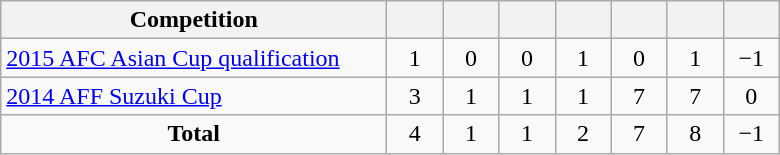<table class="wikitable" style="text-align: center;">
<tr>
<th width=250>Competition</th>
<th width=30></th>
<th width=30></th>
<th width=30></th>
<th width=30></th>
<th width=30></th>
<th width=30></th>
<th width=30></th>
</tr>
<tr>
<td align="left"><a href='#'>2015 AFC Asian Cup qualification</a></td>
<td>1</td>
<td>0</td>
<td>0</td>
<td>1</td>
<td>0</td>
<td>1</td>
<td>−1</td>
</tr>
<tr>
<td align="left"><a href='#'>2014 AFF Suzuki Cup</a></td>
<td>3</td>
<td>1</td>
<td>1</td>
<td>1</td>
<td>7</td>
<td>7</td>
<td>0</td>
</tr>
<tr>
<td><strong>Total</strong></td>
<td>4</td>
<td>1</td>
<td>1</td>
<td>2</td>
<td>7</td>
<td>8</td>
<td>−1</td>
</tr>
</table>
